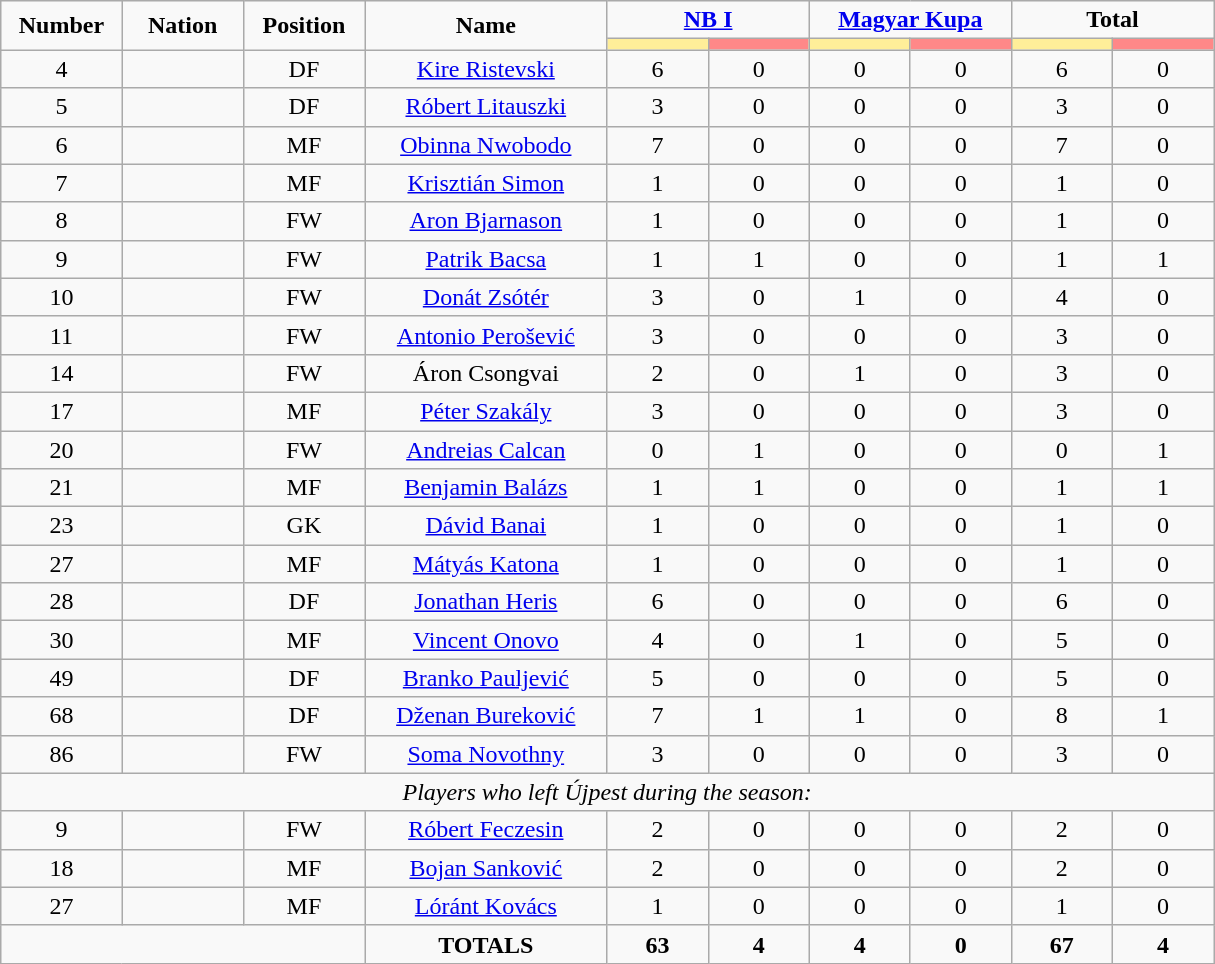<table class="wikitable" style="font-size: 100%; text-align: center;">
<tr>
<td rowspan="2" width="10%" align="center"><strong>Number</strong></td>
<td rowspan="2" width="10%" align="center"><strong>Nation</strong></td>
<td rowspan="2" width="10%" align="center"><strong>Position</strong></td>
<td rowspan="2" width="20%" align="center"><strong>Name</strong></td>
<td colspan="2" align="center"><strong><a href='#'>NB I</a></strong></td>
<td colspan="2" align="center"><strong><a href='#'>Magyar Kupa</a></strong></td>
<td colspan="2" align="center"><strong>Total</strong></td>
</tr>
<tr>
<th width=60 style="background: #FFEE99"></th>
<th width=60 style="background: #FF8888"></th>
<th width=60 style="background: #FFEE99"></th>
<th width=60 style="background: #FF8888"></th>
<th width=60 style="background: #FFEE99"></th>
<th width=60 style="background: #FF8888"></th>
</tr>
<tr>
<td>4</td>
<td></td>
<td>DF</td>
<td><a href='#'>Kire Ristevski</a></td>
<td>6</td>
<td>0</td>
<td>0</td>
<td>0</td>
<td>6</td>
<td>0</td>
</tr>
<tr>
<td>5</td>
<td></td>
<td>DF</td>
<td><a href='#'>Róbert Litauszki</a></td>
<td>3</td>
<td>0</td>
<td>0</td>
<td>0</td>
<td>3</td>
<td>0</td>
</tr>
<tr>
<td>6</td>
<td></td>
<td>MF</td>
<td><a href='#'>Obinna Nwobodo</a></td>
<td>7</td>
<td>0</td>
<td>0</td>
<td>0</td>
<td>7</td>
<td>0</td>
</tr>
<tr>
<td>7</td>
<td></td>
<td>MF</td>
<td><a href='#'>Krisztián Simon</a></td>
<td>1</td>
<td>0</td>
<td>0</td>
<td>0</td>
<td>1</td>
<td>0</td>
</tr>
<tr>
<td>8</td>
<td></td>
<td>FW</td>
<td><a href='#'>Aron Bjarnason</a></td>
<td>1</td>
<td>0</td>
<td>0</td>
<td>0</td>
<td>1</td>
<td>0</td>
</tr>
<tr>
<td>9</td>
<td></td>
<td>FW</td>
<td><a href='#'>Patrik Bacsa</a></td>
<td>1</td>
<td>1</td>
<td>0</td>
<td>0</td>
<td>1</td>
<td>1</td>
</tr>
<tr>
<td>10</td>
<td></td>
<td>FW</td>
<td><a href='#'>Donát Zsótér</a></td>
<td>3</td>
<td>0</td>
<td>1</td>
<td>0</td>
<td>4</td>
<td>0</td>
</tr>
<tr>
<td>11</td>
<td></td>
<td>FW</td>
<td><a href='#'>Antonio Perošević</a></td>
<td>3</td>
<td>0</td>
<td>0</td>
<td>0</td>
<td>3</td>
<td>0</td>
</tr>
<tr>
<td>14</td>
<td></td>
<td>FW</td>
<td>Áron Csongvai</td>
<td>2</td>
<td>0</td>
<td>1</td>
<td>0</td>
<td>3</td>
<td>0</td>
</tr>
<tr>
<td>17</td>
<td></td>
<td>MF</td>
<td><a href='#'>Péter Szakály</a></td>
<td>3</td>
<td>0</td>
<td>0</td>
<td>0</td>
<td>3</td>
<td>0</td>
</tr>
<tr>
<td>20</td>
<td></td>
<td>FW</td>
<td><a href='#'>Andreias Calcan</a></td>
<td>0</td>
<td>1</td>
<td>0</td>
<td>0</td>
<td>0</td>
<td>1</td>
</tr>
<tr>
<td>21</td>
<td></td>
<td>MF</td>
<td><a href='#'>Benjamin Balázs</a></td>
<td>1</td>
<td>1</td>
<td>0</td>
<td>0</td>
<td>1</td>
<td>1</td>
</tr>
<tr>
<td>23</td>
<td></td>
<td>GK</td>
<td><a href='#'>Dávid Banai</a></td>
<td>1</td>
<td>0</td>
<td>0</td>
<td>0</td>
<td>1</td>
<td>0</td>
</tr>
<tr>
<td>27</td>
<td></td>
<td>MF</td>
<td><a href='#'>Mátyás Katona</a></td>
<td>1</td>
<td>0</td>
<td>0</td>
<td>0</td>
<td>1</td>
<td>0</td>
</tr>
<tr>
<td>28</td>
<td></td>
<td>DF</td>
<td><a href='#'>Jonathan Heris</a></td>
<td>6</td>
<td>0</td>
<td>0</td>
<td>0</td>
<td>6</td>
<td>0</td>
</tr>
<tr>
<td>30</td>
<td></td>
<td>MF</td>
<td><a href='#'>Vincent Onovo</a></td>
<td>4</td>
<td>0</td>
<td>1</td>
<td>0</td>
<td>5</td>
<td>0</td>
</tr>
<tr>
<td>49</td>
<td></td>
<td>DF</td>
<td><a href='#'>Branko Pauljević</a></td>
<td>5</td>
<td>0</td>
<td>0</td>
<td>0</td>
<td>5</td>
<td>0</td>
</tr>
<tr>
<td>68</td>
<td></td>
<td>DF</td>
<td><a href='#'>Dženan Bureković</a></td>
<td>7</td>
<td>1</td>
<td>1</td>
<td>0</td>
<td>8</td>
<td>1</td>
</tr>
<tr>
<td>86</td>
<td></td>
<td>FW</td>
<td><a href='#'>Soma Novothny</a></td>
<td>3</td>
<td>0</td>
<td>0</td>
<td>0</td>
<td>3</td>
<td>0</td>
</tr>
<tr>
<td colspan="14"><em>Players who left Újpest during the season:</em></td>
</tr>
<tr>
<td>9</td>
<td></td>
<td>FW</td>
<td><a href='#'>Róbert Feczesin</a></td>
<td>2</td>
<td>0</td>
<td>0</td>
<td>0</td>
<td>2</td>
<td>0</td>
</tr>
<tr>
<td>18</td>
<td></td>
<td>MF</td>
<td><a href='#'>Bojan Sanković</a></td>
<td>2</td>
<td>0</td>
<td>0</td>
<td>0</td>
<td>2</td>
<td>0</td>
</tr>
<tr>
<td>27</td>
<td></td>
<td>MF</td>
<td><a href='#'>Lóránt Kovács</a></td>
<td>1</td>
<td>0</td>
<td>0</td>
<td>0</td>
<td>1</td>
<td>0</td>
</tr>
<tr>
<td colspan="3"></td>
<td><strong>TOTALS</strong></td>
<td><strong>63</strong></td>
<td><strong>4</strong></td>
<td><strong>4</strong></td>
<td><strong>0</strong></td>
<td><strong>67</strong></td>
<td><strong>4</strong></td>
</tr>
</table>
